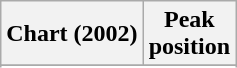<table class="wikitable sortable plainrowheaders" style="text-align:center;">
<tr>
<th scope="col">Chart (2002)</th>
<th scope="col">Peak<br>position</th>
</tr>
<tr>
</tr>
<tr>
</tr>
<tr>
</tr>
<tr>
</tr>
</table>
